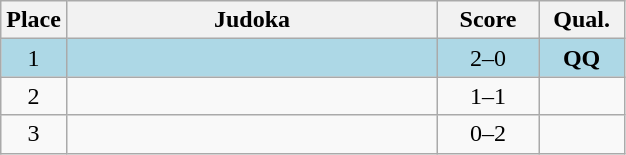<table class=wikitable style="text-align:center">
<tr>
<th width=20>Place</th>
<th width=240>Judoka</th>
<th width=60>Score</th>
<th width=50>Qual.</th>
</tr>
<tr bgcolor=lightblue>
<td>1</td>
<td align=left></td>
<td>2–0</td>
<td><strong>QQ</strong></td>
</tr>
<tr>
<td>2</td>
<td align=left></td>
<td>1–1</td>
<td></td>
</tr>
<tr>
<td>3</td>
<td align=left></td>
<td>0–2</td>
<td></td>
</tr>
</table>
